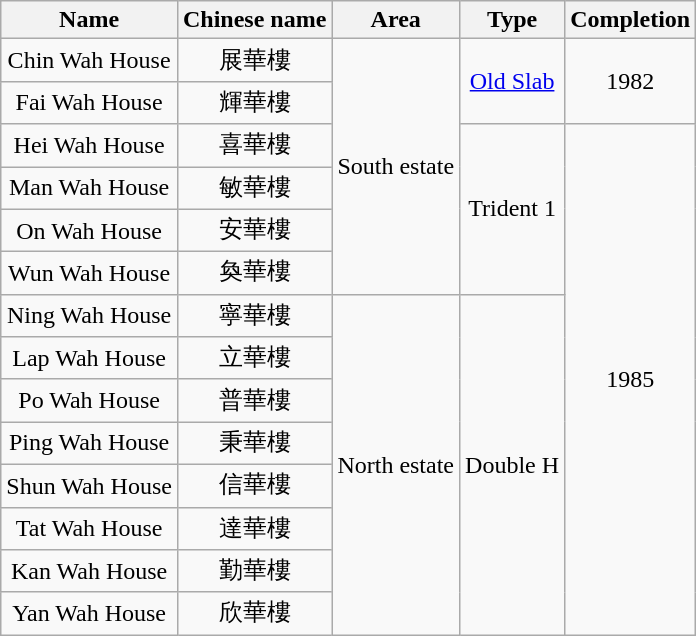<table class="wikitable" style="text-align: center">
<tr>
<th>Name</th>
<th>Chinese name</th>
<th>Area</th>
<th>Type</th>
<th>Completion</th>
</tr>
<tr>
<td>Chin Wah House</td>
<td>展華樓</td>
<td rowspan="6">South estate</td>
<td rowspan="2"><a href='#'>Old Slab</a></td>
<td rowspan="2">1982</td>
</tr>
<tr>
<td>Fai Wah House</td>
<td>輝華樓</td>
</tr>
<tr>
<td>Hei Wah House</td>
<td>喜華樓</td>
<td rowspan="4">Trident 1</td>
<td rowspan="12">1985</td>
</tr>
<tr>
<td>Man Wah House</td>
<td>敏華樓</td>
</tr>
<tr>
<td>On Wah House</td>
<td>安華樓</td>
</tr>
<tr>
<td>Wun Wah House</td>
<td>奐華樓</td>
</tr>
<tr>
<td>Ning Wah House</td>
<td>寧華樓</td>
<td rowspan="8">North estate</td>
<td rowspan="8">Double H</td>
</tr>
<tr>
<td>Lap Wah House</td>
<td>立華樓</td>
</tr>
<tr>
<td>Po Wah House</td>
<td>普華樓</td>
</tr>
<tr>
<td>Ping Wah House</td>
<td>秉華樓</td>
</tr>
<tr>
<td>Shun Wah House</td>
<td>信華樓</td>
</tr>
<tr>
<td>Tat Wah House</td>
<td>達華樓</td>
</tr>
<tr>
<td>Kan Wah House</td>
<td>勤華樓</td>
</tr>
<tr>
<td>Yan Wah House</td>
<td>欣華樓</td>
</tr>
</table>
